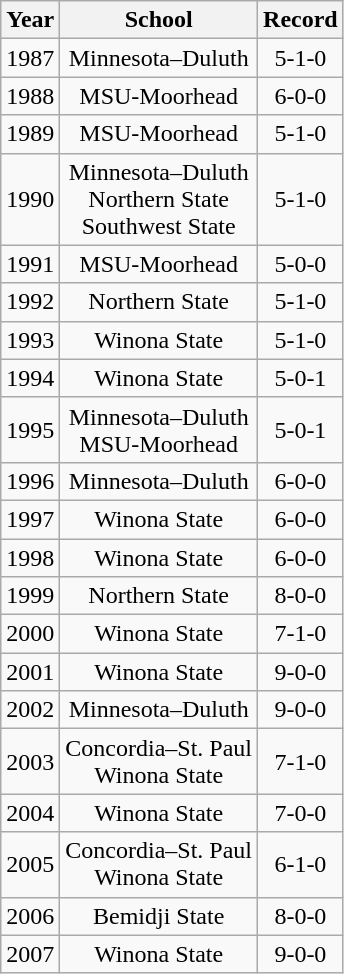<table class="wikitable" style="text-align:center">
<tr>
<th>Year</th>
<th>School</th>
<th>Record</th>
</tr>
<tr>
<td>1987</td>
<td>Minnesota–Duluth</td>
<td>5-1-0</td>
</tr>
<tr>
<td>1988</td>
<td>MSU-Moorhead</td>
<td>6-0-0</td>
</tr>
<tr>
<td>1989</td>
<td>MSU-Moorhead</td>
<td>5-1-0</td>
</tr>
<tr>
<td>1990</td>
<td>Minnesota–Duluth<br>Northern State<br>Southwest State</td>
<td>5-1-0</td>
</tr>
<tr>
<td>1991</td>
<td>MSU-Moorhead</td>
<td>5-0-0</td>
</tr>
<tr>
<td>1992</td>
<td>Northern State</td>
<td>5-1-0</td>
</tr>
<tr>
<td>1993</td>
<td>Winona State</td>
<td>5-1-0</td>
</tr>
<tr>
<td>1994</td>
<td>Winona State</td>
<td>5-0-1</td>
</tr>
<tr>
<td>1995</td>
<td>Minnesota–Duluth<br>MSU-Moorhead</td>
<td>5-0-1</td>
</tr>
<tr>
<td>1996</td>
<td>Minnesota–Duluth</td>
<td>6-0-0</td>
</tr>
<tr>
<td>1997</td>
<td>Winona State</td>
<td>6-0-0</td>
</tr>
<tr>
<td>1998</td>
<td>Winona State</td>
<td>6-0-0</td>
</tr>
<tr>
<td>1999</td>
<td>Northern State</td>
<td>8-0-0</td>
</tr>
<tr>
<td>2000</td>
<td>Winona State</td>
<td>7-1-0</td>
</tr>
<tr>
<td>2001</td>
<td>Winona State</td>
<td>9-0-0</td>
</tr>
<tr>
<td>2002</td>
<td>Minnesota–Duluth</td>
<td>9-0-0</td>
</tr>
<tr>
<td>2003</td>
<td>Concordia–St. Paul<br>Winona State</td>
<td>7-1-0</td>
</tr>
<tr>
<td>2004</td>
<td>Winona State</td>
<td>7-0-0</td>
</tr>
<tr>
<td>2005</td>
<td>Concordia–St. Paul<br>Winona State</td>
<td>6-1-0</td>
</tr>
<tr>
<td>2006</td>
<td>Bemidji State</td>
<td>8-0-0</td>
</tr>
<tr>
<td>2007</td>
<td>Winona State</td>
<td>9-0-0</td>
</tr>
</table>
